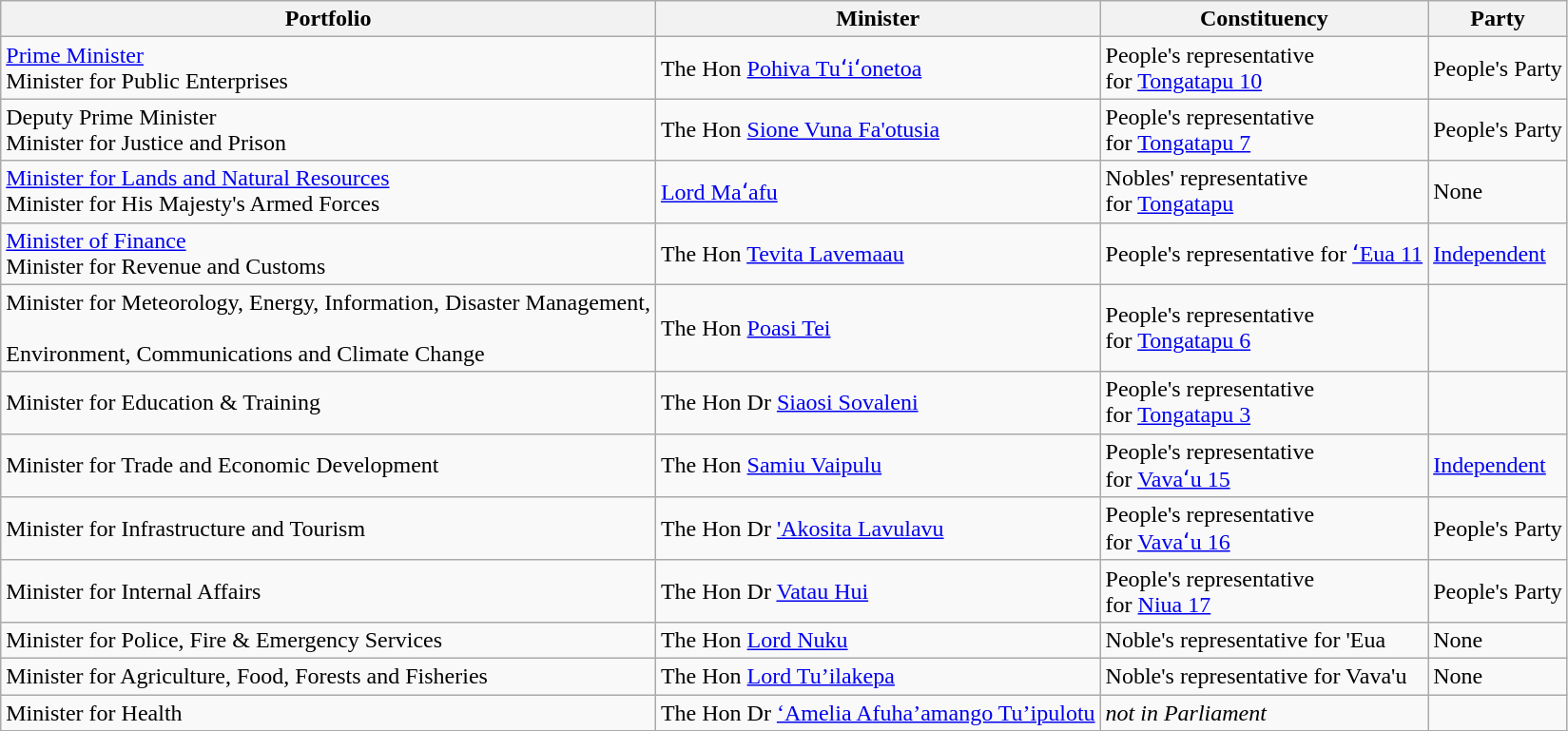<table class="wikitable">
<tr>
<th>Portfolio</th>
<th>Minister</th>
<th>Constituency</th>
<th>Party</th>
</tr>
<tr>
<td><a href='#'>Prime Minister</a> <br> Minister for Public Enterprises</td>
<td>The Hon <a href='#'>Pohiva Tuʻiʻonetoa</a></td>
<td>People's representative<br>for <a href='#'>Tongatapu 10</a></td>
<td>People's Party</td>
</tr>
<tr>
<td>Deputy Prime Minister <br> Minister for Justice and Prison</td>
<td>The Hon <a href='#'>Sione Vuna Fa'otusia</a></td>
<td>People's representative<br>for <a href='#'>Tongatapu 7</a></td>
<td>People's Party</td>
</tr>
<tr>
<td><a href='#'>Minister for Lands and Natural Resources</a> <br> Minister for His Majesty's Armed Forces</td>
<td><a href='#'>Lord Maʻafu</a></td>
<td>Nobles' representative<br>for <a href='#'>Tongatapu</a></td>
<td>None</td>
</tr>
<tr>
<td><a href='#'>Minister of Finance</a> <br> Minister for Revenue and Customs</td>
<td>The Hon <a href='#'>Tevita Lavemaau</a></td>
<td>People's representative for <a href='#'>ʻEua 11</a></td>
<td><a href='#'>Independent</a></td>
</tr>
<tr>
<td>Minister for Meteorology, Energy, Information, Disaster Management, <br><br>Environment, Communications and Climate Change</td>
<td>The Hon <a href='#'>Poasi Tei</a></td>
<td>People's representative<br>for <a href='#'>Tongatapu 6</a></td>
<td></td>
</tr>
<tr>
<td>Minister for Education & Training</td>
<td>The Hon Dr <a href='#'>Siaosi Sovaleni</a></td>
<td>People's representative<br>for <a href='#'>Tongatapu 3</a></td>
<td></td>
</tr>
<tr>
<td>Minister for Trade and Economic Development</td>
<td>The Hon <a href='#'>Samiu Vaipulu</a></td>
<td>People's representative<br>for <a href='#'>Vavaʻu 15</a></td>
<td><a href='#'>Independent</a></td>
</tr>
<tr>
<td>Minister for Infrastructure and Tourism</td>
<td>The Hon Dr <a href='#'>'Akosita Lavulavu</a></td>
<td>People's representative<br>for <a href='#'>Vavaʻu 16</a></td>
<td>People's Party</td>
</tr>
<tr>
<td>Minister for Internal Affairs</td>
<td>The Hon Dr <a href='#'>Vatau Hui</a></td>
<td>People's representative<br>for <a href='#'>Niua 17</a></td>
<td>People's Party</td>
</tr>
<tr>
<td>Minister for Police, Fire & Emergency Services</td>
<td>The Hon <a href='#'>Lord Nuku</a></td>
<td>Noble's representative for 'Eua</td>
<td>None</td>
</tr>
<tr>
<td>Minister for Agriculture, Food, Forests and Fisheries</td>
<td>The Hon <a href='#'>Lord Tu’ilakepa</a></td>
<td>Noble's representative for Vava'u</td>
<td>None</td>
</tr>
<tr>
<td>Minister for Health</td>
<td>The Hon Dr <a href='#'>‘Amelia Afuha’amango Tu’ipulotu</a></td>
<td><em>not in Parliament</em></td>
<td></td>
</tr>
<tr>
</tr>
</table>
